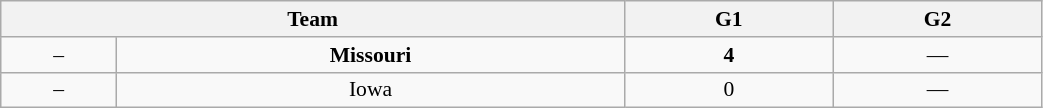<table class="wikitable" style="font-size:90%; width: 55%; text-align: center">
<tr>
<th colspan=2>Team</th>
<th>G1</th>
<th>G2</th>
</tr>
<tr>
<td>–</td>
<td><strong>Missouri</strong></td>
<td><strong>4</strong></td>
<td>—</td>
</tr>
<tr>
<td>–</td>
<td>Iowa</td>
<td>0</td>
<td>—</td>
</tr>
</table>
